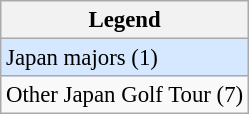<table class="wikitable" style="font-size:95%;">
<tr>
<th>Legend</th>
</tr>
<tr style="background:#D6E8FF;">
<td>Japan majors (1)</td>
</tr>
<tr>
<td>Other Japan Golf Tour (7)</td>
</tr>
</table>
